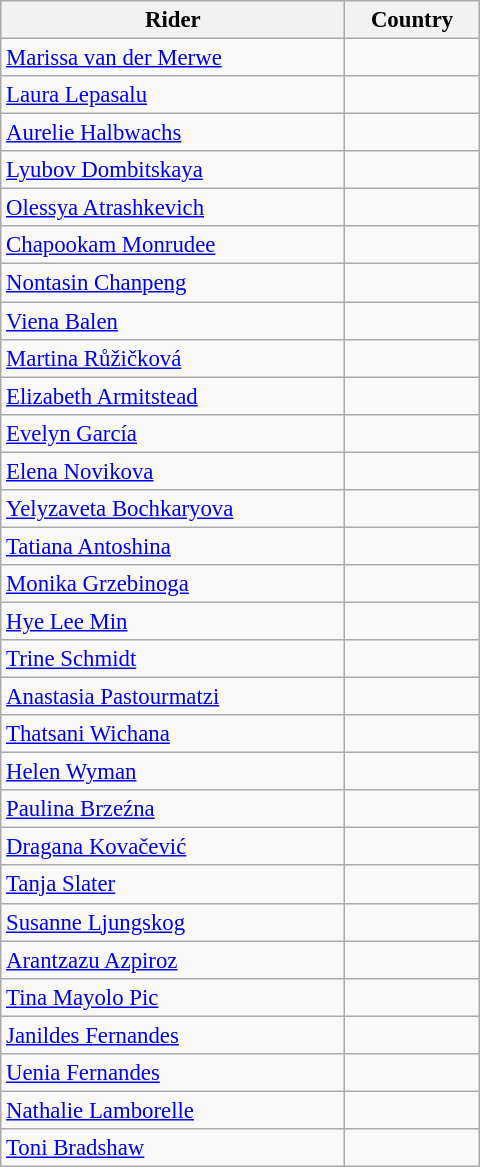<table class="wikitable" style="font-size:95%; text-align:left; width:320px;">
<tr>
<th>Rider</th>
<th>Country</th>
</tr>
<tr>
<td><a href='#'>Marissa van der Merwe</a></td>
<td></td>
</tr>
<tr>
<td><a href='#'>Laura Lepasalu</a></td>
<td></td>
</tr>
<tr>
<td><a href='#'>Aurelie Halbwachs</a></td>
<td></td>
</tr>
<tr>
<td><a href='#'>Lyubov Dombitskaya</a></td>
<td></td>
</tr>
<tr>
<td><a href='#'>Olessya Atrashkevich</a></td>
<td></td>
</tr>
<tr>
<td><a href='#'>Chapookam Monrudee</a></td>
<td></td>
</tr>
<tr>
<td><a href='#'>Nontasin Chanpeng</a></td>
<td></td>
</tr>
<tr>
<td><a href='#'>Viena Balen</a></td>
<td></td>
</tr>
<tr>
<td><a href='#'>Martina Růžičková</a></td>
<td></td>
</tr>
<tr>
<td><a href='#'>Elizabeth Armitstead</a></td>
<td></td>
</tr>
<tr>
<td><a href='#'>Evelyn García</a></td>
<td></td>
</tr>
<tr>
<td><a href='#'>Elena Novikova</a></td>
<td></td>
</tr>
<tr>
<td><a href='#'>Yelyzaveta Bochkaryova</a></td>
<td></td>
</tr>
<tr>
<td><a href='#'>Tatiana Antoshina</a></td>
<td></td>
</tr>
<tr>
<td><a href='#'>Monika Grzebinoga</a></td>
<td></td>
</tr>
<tr>
<td><a href='#'>Hye Lee Min</a></td>
<td></td>
</tr>
<tr>
<td><a href='#'>Trine Schmidt</a></td>
<td></td>
</tr>
<tr>
<td><a href='#'>Anastasia Pastourmatzi</a></td>
<td></td>
</tr>
<tr>
<td><a href='#'>Thatsani Wichana</a></td>
<td></td>
</tr>
<tr>
<td><a href='#'>Helen Wyman</a></td>
<td></td>
</tr>
<tr>
<td><a href='#'>Paulina Brzeźna</a></td>
<td></td>
</tr>
<tr>
<td><a href='#'>Dragana Kovačević</a></td>
<td></td>
</tr>
<tr>
<td><a href='#'>Tanja Slater</a></td>
<td></td>
</tr>
<tr>
<td><a href='#'>Susanne Ljungskog</a></td>
<td></td>
</tr>
<tr>
<td><a href='#'>Arantzazu Azpiroz</a></td>
<td></td>
</tr>
<tr>
<td><a href='#'>Tina Mayolo Pic</a></td>
<td></td>
</tr>
<tr>
<td><a href='#'>Janildes Fernandes</a></td>
<td></td>
</tr>
<tr>
<td><a href='#'>Uenia Fernandes</a></td>
<td></td>
</tr>
<tr>
<td><a href='#'>Nathalie Lamborelle</a></td>
<td></td>
</tr>
<tr>
<td><a href='#'>Toni Bradshaw</a></td>
<td></td>
</tr>
</table>
